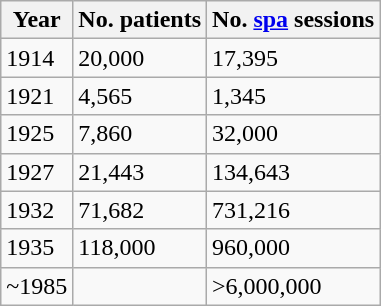<table class="wikitable">
<tr>
<th>Year</th>
<th>No. patients</th>
<th>No. <a href='#'>spa</a> sessions</th>
</tr>
<tr>
<td>1914</td>
<td>20,000</td>
<td>17,395</td>
</tr>
<tr>
<td>1921</td>
<td>4,565</td>
<td>1,345</td>
</tr>
<tr>
<td>1925</td>
<td>7,860</td>
<td>32,000</td>
</tr>
<tr>
<td>1927</td>
<td>21,443</td>
<td>134,643</td>
</tr>
<tr>
<td>1932</td>
<td>71,682</td>
<td>731,216</td>
</tr>
<tr>
<td>1935</td>
<td>118,000</td>
<td>960,000</td>
</tr>
<tr>
<td>~1985</td>
<td></td>
<td>>6,000,000</td>
</tr>
</table>
